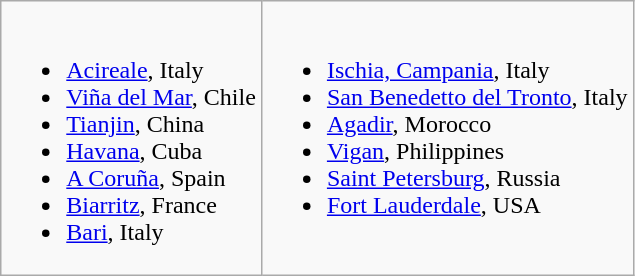<table class="wikitable">
<tr valign="top">
<td><br><ul><li> <a href='#'>Acireale</a>, Italy</li><li> <a href='#'>Viña del Mar</a>, Chile</li><li> <a href='#'>Tianjin</a>, China</li><li> <a href='#'>Havana</a>, Cuba</li><li> <a href='#'>A Coruña</a>, Spain</li><li> <a href='#'>Biarritz</a>, France</li><li> <a href='#'>Bari</a>, Italy</li></ul></td>
<td><br><ul><li> <a href='#'>Ischia, Campania</a>, Italy</li><li> <a href='#'>San Benedetto del Tronto</a>, Italy</li><li> <a href='#'>Agadir</a>, Morocco</li><li> <a href='#'>Vigan</a>, Philippines</li><li> <a href='#'>Saint Petersburg</a>, Russia</li><li> <a href='#'>Fort Lauderdale</a>, USA</li></ul></td>
</tr>
</table>
